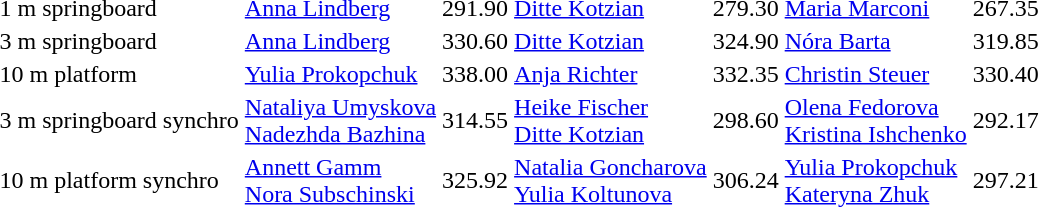<table>
<tr>
<td>1 m springboard</td>
<td><a href='#'>Anna Lindberg</a> <br> </td>
<td>291.90</td>
<td><a href='#'>Ditte Kotzian</a> <br> </td>
<td>279.30</td>
<td><a href='#'>Maria Marconi</a> <br> </td>
<td>267.35</td>
</tr>
<tr>
<td>3 m springboard</td>
<td><a href='#'>Anna Lindberg</a> <br> </td>
<td>330.60</td>
<td><a href='#'>Ditte Kotzian</a> <br> </td>
<td>324.90</td>
<td><a href='#'>Nóra Barta</a> <br> </td>
<td>319.85</td>
</tr>
<tr>
<td>10 m platform</td>
<td><a href='#'>Yulia Prokopchuk</a> <br> </td>
<td>338.00</td>
<td><a href='#'>Anja Richter</a> <br> </td>
<td>332.35</td>
<td><a href='#'>Christin Steuer</a> <br> </td>
<td>330.40</td>
</tr>
<tr>
<td>3 m springboard synchro</td>
<td><a href='#'>Nataliya Umyskova</a> <br> <a href='#'>Nadezhda Bazhina</a> <br> </td>
<td>314.55</td>
<td><a href='#'>Heike Fischer</a> <br> <a href='#'>Ditte Kotzian</a> <br> </td>
<td>298.60</td>
<td><a href='#'>Olena Fedorova</a> <br> <a href='#'>Kristina Ishchenko</a> <br> </td>
<td>292.17</td>
</tr>
<tr>
<td>10 m platform synchro</td>
<td><a href='#'>Annett Gamm</a> <br> <a href='#'>Nora Subschinski</a> <br> </td>
<td>325.92</td>
<td><a href='#'>Natalia Goncharova</a> <br> <a href='#'>Yulia Koltunova</a> <br> </td>
<td>306.24</td>
<td><a href='#'>Yulia Prokopchuk</a> <br> <a href='#'>Kateryna Zhuk</a> <br> </td>
<td>297.21</td>
</tr>
</table>
